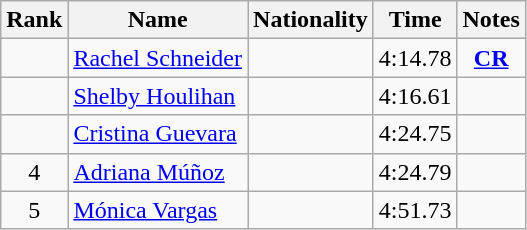<table class="wikitable sortable" style="text-align:center">
<tr>
<th>Rank</th>
<th>Name</th>
<th>Nationality</th>
<th>Time</th>
<th>Notes</th>
</tr>
<tr>
<td align=center></td>
<td align=left><a href='#'>Rachel Schneider</a></td>
<td align=left></td>
<td>4:14.78</td>
<td><strong><a href='#'>CR</a></strong></td>
</tr>
<tr>
<td align=center></td>
<td align=left><a href='#'>Shelby Houlihan</a></td>
<td align=left></td>
<td>4:16.61</td>
<td></td>
</tr>
<tr>
<td align=center></td>
<td align=left><a href='#'>Cristina Guevara</a></td>
<td align=left></td>
<td>4:24.75</td>
<td></td>
</tr>
<tr>
<td align=center>4</td>
<td align=left><a href='#'>Adriana Múñoz</a></td>
<td align=left></td>
<td>4:24.79</td>
<td></td>
</tr>
<tr>
<td align=center>5</td>
<td align=left><a href='#'>Mónica Vargas</a></td>
<td align=left></td>
<td>4:51.73</td>
<td></td>
</tr>
</table>
